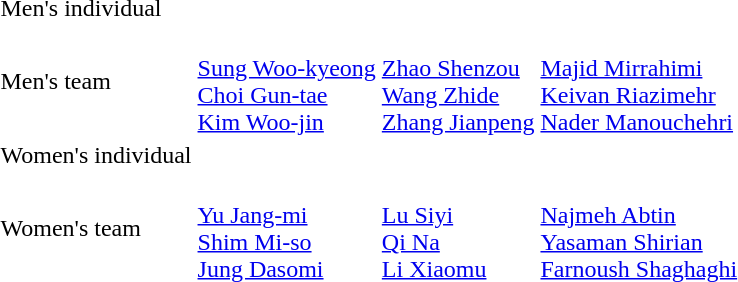<table>
<tr>
<td>Men's individual</td>
<td></td>
<td></td>
<td></td>
</tr>
<tr>
<td>Men's team</td>
<td><br><a href='#'>Sung Woo-kyeong</a><br><a href='#'>Choi Gun-tae</a><br><a href='#'>Kim Woo-jin</a></td>
<td><br><a href='#'>Zhao Shenzou</a><br><a href='#'>Wang Zhide</a><br><a href='#'>Zhang Jianpeng</a></td>
<td><br><a href='#'>Majid Mirrahimi</a><br><a href='#'>Keivan Riazimehr</a><br><a href='#'>Nader Manouchehri</a></td>
</tr>
<tr>
<td>Women's individual</td>
<td></td>
<td></td>
<td></td>
</tr>
<tr>
<td>Women's team</td>
<td><br><a href='#'>Yu Jang-mi</a><br><a href='#'>Shim Mi-so</a><br><a href='#'>Jung Dasomi</a></td>
<td><br><a href='#'>Lu Siyi</a><br><a href='#'>Qi Na</a><br><a href='#'>Li Xiaomu</a></td>
<td><br><a href='#'>Najmeh Abtin</a><br><a href='#'>Yasaman Shirian</a><br><a href='#'>Farnoush Shaghaghi</a></td>
</tr>
</table>
